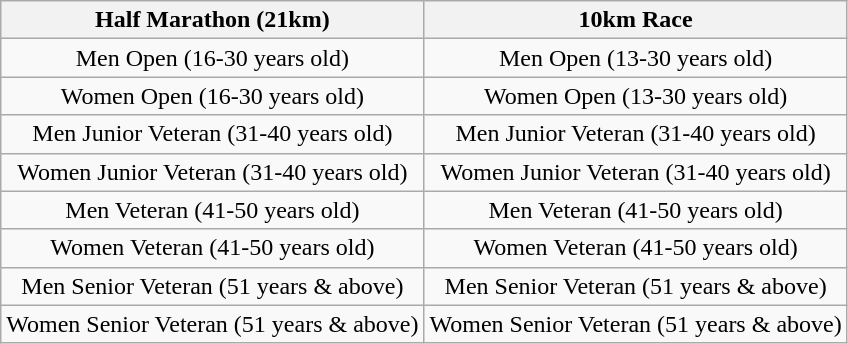<table class="wikitable" style="text-align:center">
<tr>
<th>Half Marathon (21km)</th>
<th>10km Race</th>
</tr>
<tr>
<td>Men Open (16-30 years old)</td>
<td>Men Open (13-30 years old)</td>
</tr>
<tr>
<td>Women Open (16-30 years old)</td>
<td>Women Open (13-30 years old)</td>
</tr>
<tr>
<td>Men Junior Veteran (31-40 years old)</td>
<td>Men Junior Veteran (31-40 years old)</td>
</tr>
<tr>
<td>Women Junior Veteran (31-40 years old)</td>
<td>Women Junior Veteran (31-40 years old)</td>
</tr>
<tr>
<td>Men Veteran (41-50 years old)</td>
<td>Men Veteran (41-50 years old)</td>
</tr>
<tr>
<td>Women Veteran (41-50 years old)</td>
<td>Women Veteran (41-50 years old)</td>
</tr>
<tr>
<td>Men Senior Veteran (51 years & above)</td>
<td>Men Senior Veteran (51 years & above)</td>
</tr>
<tr>
<td>Women Senior Veteran (51 years & above)</td>
<td>Women Senior Veteran (51 years & above)</td>
</tr>
</table>
